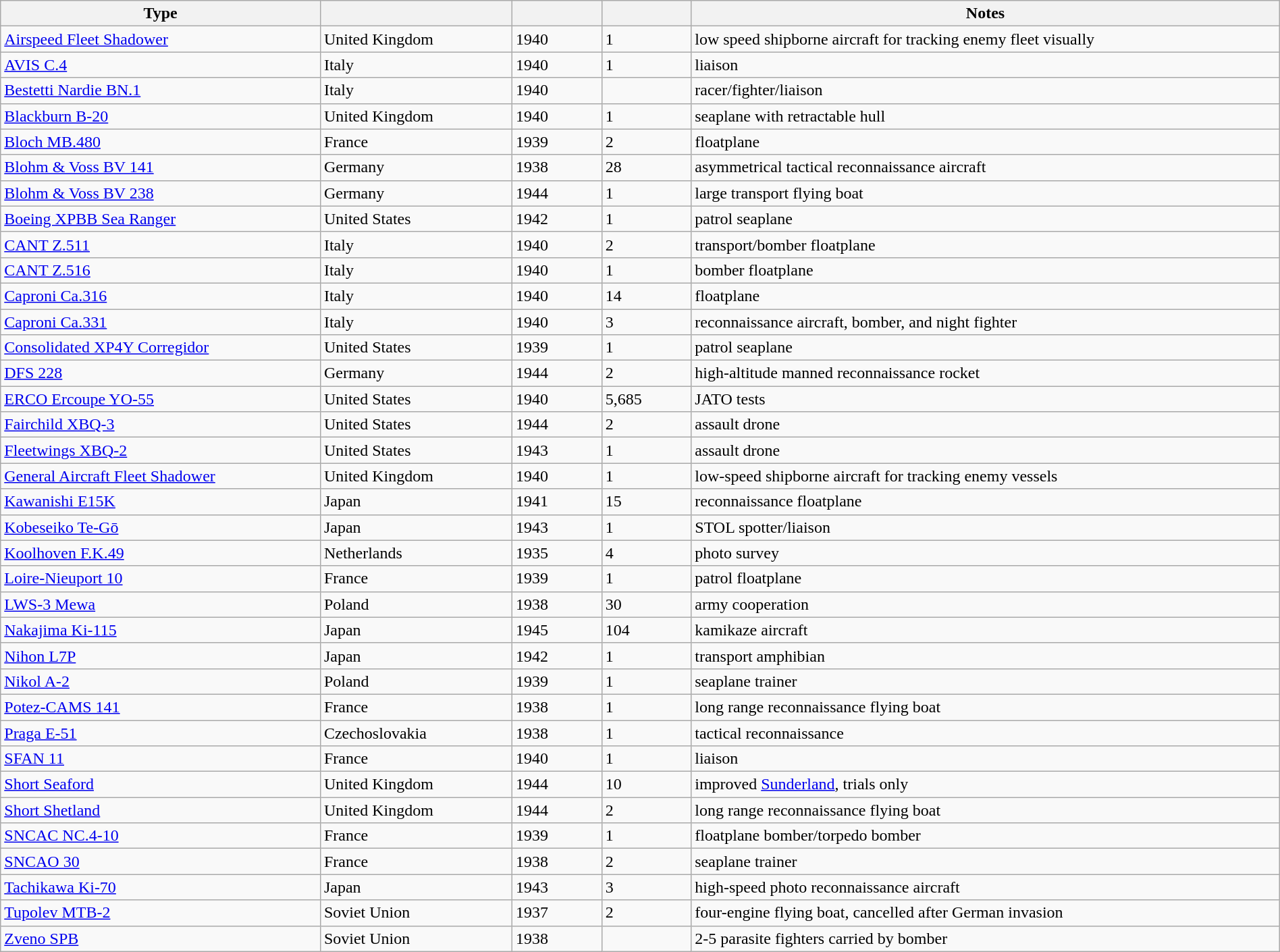<table class="wikitable sortable" border=1 style=width:100%>
<tr>
<th style=width:25%>Type</th>
<th style=width:15%></th>
<th style=width:7%></th>
<th style=width:7%></th>
<th>Notes</th>
</tr>
<tr>
<td><a href='#'>Airspeed Fleet Shadower</a></td>
<td>United Kingdom</td>
<td>1940</td>
<td>1</td>
<td>low speed shipborne aircraft for tracking enemy fleet visually</td>
</tr>
<tr>
<td><a href='#'>AVIS C.4</a></td>
<td>Italy</td>
<td>1940</td>
<td>1</td>
<td>liaison</td>
</tr>
<tr>
<td><a href='#'>Bestetti Nardie BN.1</a></td>
<td>Italy</td>
<td>1940</td>
<td></td>
<td>racer/fighter/liaison</td>
</tr>
<tr>
<td><a href='#'>Blackburn B-20</a></td>
<td>United Kingdom</td>
<td>1940</td>
<td>1</td>
<td>seaplane with retractable hull</td>
</tr>
<tr>
<td><a href='#'>Bloch MB.480</a></td>
<td>France</td>
<td>1939</td>
<td>2</td>
<td>floatplane</td>
</tr>
<tr>
<td><a href='#'>Blohm & Voss BV 141</a></td>
<td>Germany</td>
<td>1938</td>
<td>28</td>
<td>asymmetrical tactical reconnaissance aircraft</td>
</tr>
<tr>
<td><a href='#'>Blohm & Voss BV 238</a></td>
<td>Germany</td>
<td>1944</td>
<td>1</td>
<td>large transport flying boat</td>
</tr>
<tr>
<td><a href='#'>Boeing XPBB Sea Ranger</a></td>
<td>United States</td>
<td>1942</td>
<td>1</td>
<td>patrol seaplane</td>
</tr>
<tr>
<td><a href='#'>CANT Z.511</a></td>
<td>Italy</td>
<td>1940</td>
<td>2</td>
<td>transport/bomber floatplane</td>
</tr>
<tr>
<td><a href='#'>CANT Z.516</a></td>
<td>Italy</td>
<td>1940</td>
<td>1</td>
<td>bomber floatplane</td>
</tr>
<tr>
<td><a href='#'>Caproni Ca.316</a></td>
<td>Italy</td>
<td>1940</td>
<td>14</td>
<td>floatplane</td>
</tr>
<tr>
<td><a href='#'>Caproni Ca.331</a></td>
<td>Italy</td>
<td>1940</td>
<td>3</td>
<td>reconnaissance aircraft, bomber, and night fighter</td>
</tr>
<tr>
<td><a href='#'>Consolidated XP4Y Corregidor</a></td>
<td>United States</td>
<td>1939</td>
<td>1</td>
<td>patrol seaplane</td>
</tr>
<tr>
<td><a href='#'>DFS 228</a></td>
<td>Germany</td>
<td>1944</td>
<td>2</td>
<td>high-altitude manned reconnaissance rocket</td>
</tr>
<tr>
<td><a href='#'>ERCO Ercoupe YO-55</a></td>
<td>United States</td>
<td>1940</td>
<td>5,685</td>
<td>JATO tests</td>
</tr>
<tr>
<td><a href='#'>Fairchild XBQ-3</a></td>
<td>United States</td>
<td>1944</td>
<td>2</td>
<td>assault drone</td>
</tr>
<tr>
<td><a href='#'>Fleetwings XBQ-2</a></td>
<td>United States</td>
<td>1943</td>
<td>1</td>
<td>assault drone</td>
</tr>
<tr>
<td><a href='#'>General Aircraft Fleet Shadower</a></td>
<td>United Kingdom</td>
<td>1940</td>
<td>1</td>
<td>low-speed shipborne aircraft for tracking enemy vessels</td>
</tr>
<tr>
<td><a href='#'>Kawanishi E15K</a></td>
<td>Japan</td>
<td>1941</td>
<td>15</td>
<td>reconnaissance floatplane</td>
</tr>
<tr>
<td><a href='#'>Kobeseiko Te-Gō</a></td>
<td>Japan</td>
<td>1943</td>
<td>1</td>
<td>STOL spotter/liaison</td>
</tr>
<tr>
<td><a href='#'>Koolhoven F.K.49</a></td>
<td>Netherlands</td>
<td>1935</td>
<td>4</td>
<td>photo survey</td>
</tr>
<tr>
<td><a href='#'>Loire-Nieuport 10</a></td>
<td>France</td>
<td>1939</td>
<td>1</td>
<td>patrol floatplane</td>
</tr>
<tr>
<td><a href='#'>LWS-3 Mewa</a></td>
<td>Poland</td>
<td>1938</td>
<td>30</td>
<td>army cooperation</td>
</tr>
<tr>
<td><a href='#'>Nakajima Ki-115</a></td>
<td>Japan</td>
<td>1945</td>
<td>104</td>
<td>kamikaze aircraft</td>
</tr>
<tr>
<td><a href='#'>Nihon L7P</a></td>
<td>Japan</td>
<td>1942</td>
<td>1</td>
<td>transport amphibian</td>
</tr>
<tr>
<td><a href='#'>Nikol A-2</a></td>
<td>Poland</td>
<td>1939</td>
<td>1</td>
<td>seaplane trainer</td>
</tr>
<tr>
<td><a href='#'>Potez-CAMS 141</a></td>
<td>France</td>
<td>1938</td>
<td>1</td>
<td>long range reconnaissance flying boat</td>
</tr>
<tr>
<td><a href='#'>Praga E-51</a></td>
<td>Czechoslovakia</td>
<td>1938</td>
<td>1</td>
<td>tactical reconnaissance</td>
</tr>
<tr>
<td><a href='#'>SFAN 11</a></td>
<td>France</td>
<td>1940</td>
<td>1</td>
<td>liaison</td>
</tr>
<tr>
<td><a href='#'>Short Seaford</a></td>
<td>United Kingdom</td>
<td>1944</td>
<td>10</td>
<td>improved <a href='#'>Sunderland</a>, trials only</td>
</tr>
<tr>
<td><a href='#'>Short Shetland</a></td>
<td>United Kingdom</td>
<td>1944</td>
<td>2</td>
<td>long range reconnaissance flying boat</td>
</tr>
<tr>
<td><a href='#'>SNCAC NC.4-10</a></td>
<td>France</td>
<td>1939</td>
<td>1</td>
<td>floatplane bomber/torpedo bomber</td>
</tr>
<tr>
<td><a href='#'>SNCAO 30</a></td>
<td>France</td>
<td>1938</td>
<td>2</td>
<td>seaplane trainer</td>
</tr>
<tr>
<td><a href='#'>Tachikawa Ki-70</a></td>
<td>Japan</td>
<td>1943</td>
<td>3</td>
<td>high-speed photo reconnaissance aircraft</td>
</tr>
<tr>
<td><a href='#'>Tupolev MTB-2</a></td>
<td>Soviet Union</td>
<td>1937</td>
<td>2</td>
<td>four-engine flying boat, cancelled after German invasion</td>
</tr>
<tr>
<td><a href='#'>Zveno SPB</a></td>
<td>Soviet Union</td>
<td>1938</td>
<td></td>
<td>2-5 parasite fighters carried by bomber</td>
</tr>
</table>
